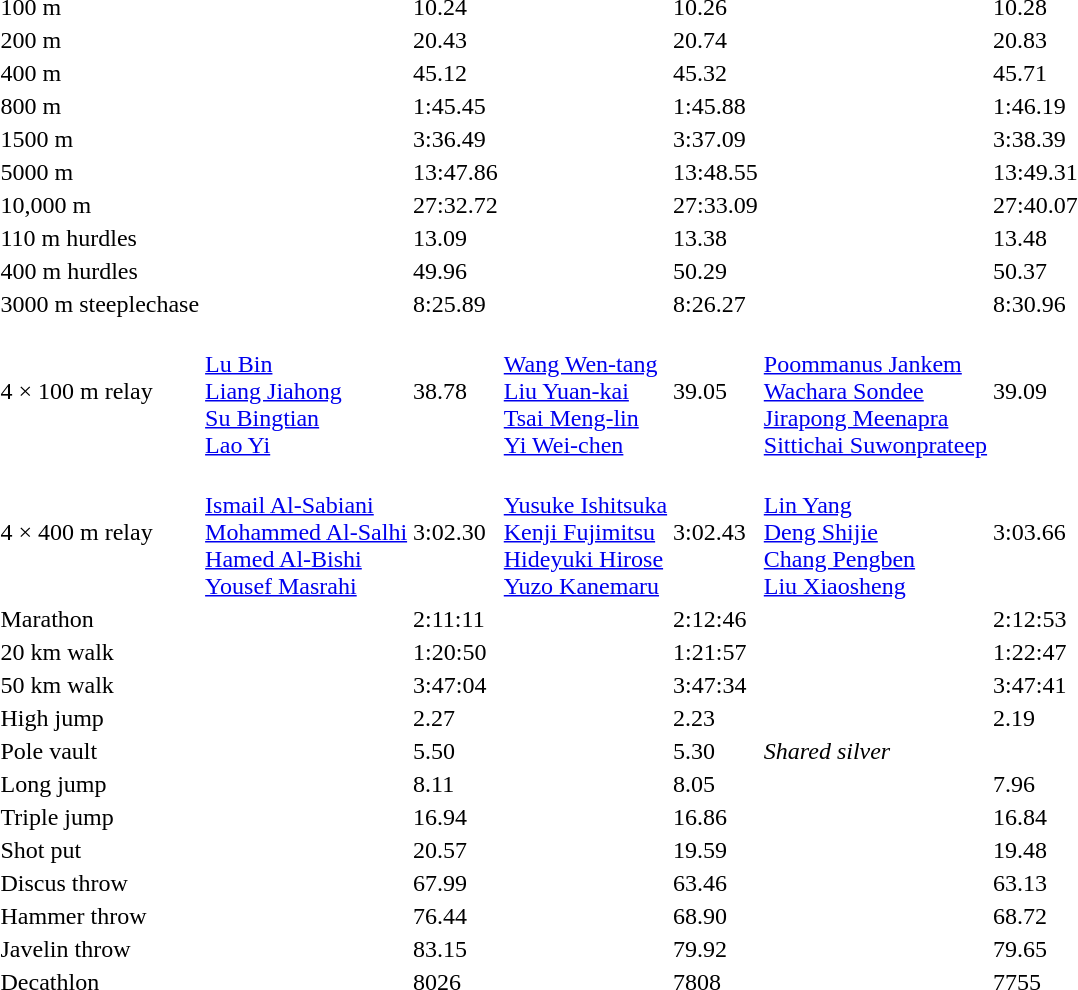<table>
<tr>
<td>100 m<br></td>
<td></td>
<td>10.24</td>
<td></td>
<td>10.26</td>
<td></td>
<td>10.28</td>
</tr>
<tr>
<td>200 m<br></td>
<td></td>
<td>20.43</td>
<td></td>
<td>20.74</td>
<td></td>
<td>20.83</td>
</tr>
<tr>
<td>400 m<br></td>
<td></td>
<td>45.12</td>
<td></td>
<td>45.32</td>
<td></td>
<td>45.71</td>
</tr>
<tr>
<td>800 m<br></td>
<td></td>
<td>1:45.45<br></td>
<td></td>
<td>1:45.88</td>
<td></td>
<td>1:46.19</td>
</tr>
<tr>
<td>1500 m<br></td>
<td></td>
<td>3:36.49<br></td>
<td></td>
<td>3:37.09</td>
<td></td>
<td>3:38.39</td>
</tr>
<tr>
<td>5000 m<br></td>
<td></td>
<td>13:47.86</td>
<td></td>
<td>13:48.55</td>
<td></td>
<td>13:49.31</td>
</tr>
<tr>
<td>10,000 m<br></td>
<td></td>
<td>27:32.72<br></td>
<td></td>
<td>27:33.09</td>
<td></td>
<td>27:40.07</td>
</tr>
<tr>
<td>110 m hurdles<br></td>
<td></td>
<td>13.09<br></td>
<td></td>
<td>13.38</td>
<td></td>
<td>13.48</td>
</tr>
<tr>
<td>400 m hurdles<br></td>
<td></td>
<td>49.96</td>
<td></td>
<td>50.29</td>
<td></td>
<td>50.37</td>
</tr>
<tr>
<td>3000 m steeplechase<br></td>
<td></td>
<td>8:25.89<br></td>
<td></td>
<td>8:26.27</td>
<td></td>
<td>8:30.96</td>
</tr>
<tr>
<td>4 × 100 m relay<br></td>
<td><br><a href='#'>Lu Bin</a><br><a href='#'>Liang Jiahong</a><br><a href='#'>Su Bingtian</a><br><a href='#'>Lao Yi</a></td>
<td>38.78<br></td>
<td><br><a href='#'>Wang Wen-tang</a><br><a href='#'>Liu Yuan-kai</a><br><a href='#'>Tsai Meng-lin</a><br><a href='#'>Yi Wei-chen</a></td>
<td>39.05</td>
<td><br><a href='#'>Poommanus Jankem</a><br><a href='#'>Wachara Sondee</a><br><a href='#'>Jirapong Meenapra</a><br><a href='#'>Sittichai Suwonprateep</a></td>
<td>39.09</td>
</tr>
<tr>
<td>4 × 400 m relay<br></td>
<td><br><a href='#'>Ismail Al-Sabiani</a><br><a href='#'>Mohammed Al-Salhi</a><br><a href='#'>Hamed Al-Bishi</a><br><a href='#'>Yousef Masrahi</a></td>
<td>3:02.30</td>
<td><br><a href='#'>Yusuke Ishitsuka</a><br><a href='#'>Kenji Fujimitsu</a><br><a href='#'>Hideyuki Hirose</a><br><a href='#'>Yuzo Kanemaru</a></td>
<td>3:02.43</td>
<td><br><a href='#'>Lin Yang</a><br><a href='#'>Deng Shijie</a><br><a href='#'>Chang Pengben</a><br><a href='#'>Liu Xiaosheng</a></td>
<td>3:03.66</td>
</tr>
<tr>
<td>Marathon<br></td>
<td></td>
<td>2:11:11</td>
<td></td>
<td>2:12:46</td>
<td></td>
<td>2:12:53</td>
</tr>
<tr>
<td>20 km walk<br></td>
<td></td>
<td>1:20:50</td>
<td></td>
<td>1:21:57</td>
<td></td>
<td>1:22:47</td>
</tr>
<tr>
<td>50 km walk<br></td>
<td></td>
<td>3:47:04<br></td>
<td></td>
<td>3:47:34</td>
<td></td>
<td>3:47:41</td>
</tr>
<tr>
<td rowspan=3>High jump<br></td>
<td rowspan=3></td>
<td rowspan=3>2.27</td>
<td rowspan=3></td>
<td rowspan=3>2.23</td>
<td></td>
<td rowspan=3>2.19</td>
</tr>
<tr>
<td></td>
</tr>
<tr>
<td></td>
</tr>
<tr>
<td rowspan=2>Pole vault<br></td>
<td rowspan=2></td>
<td rowspan=2>5.50</td>
<td></td>
<td rowspan=2>5.30</td>
<td rowspan=2><em>Shared silver</em></td>
<td rowspan=2></td>
</tr>
<tr>
<td></td>
</tr>
<tr>
<td>Long jump<br></td>
<td></td>
<td>8.11</td>
<td></td>
<td>8.05</td>
<td></td>
<td>7.96</td>
</tr>
<tr>
<td>Triple jump<br></td>
<td></td>
<td>16.94</td>
<td></td>
<td>16.86</td>
<td></td>
<td>16.84</td>
</tr>
<tr>
<td>Shot put<br></td>
<td></td>
<td>20.57<br></td>
<td></td>
<td>19.59</td>
<td></td>
<td>19.48</td>
</tr>
<tr>
<td>Discus throw<br></td>
<td></td>
<td>67.99<br></td>
<td></td>
<td>63.46</td>
<td></td>
<td>63.13</td>
</tr>
<tr>
<td>Hammer throw<br></td>
<td></td>
<td>76.44</td>
<td></td>
<td>68.90</td>
<td></td>
<td>68.72</td>
</tr>
<tr>
<td>Javelin throw<br></td>
<td></td>
<td>83.15</td>
<td></td>
<td>79.92</td>
<td></td>
<td>79.65</td>
</tr>
<tr>
<td>Decathlon<br></td>
<td></td>
<td>8026</td>
<td></td>
<td>7808</td>
<td></td>
<td>7755</td>
</tr>
</table>
